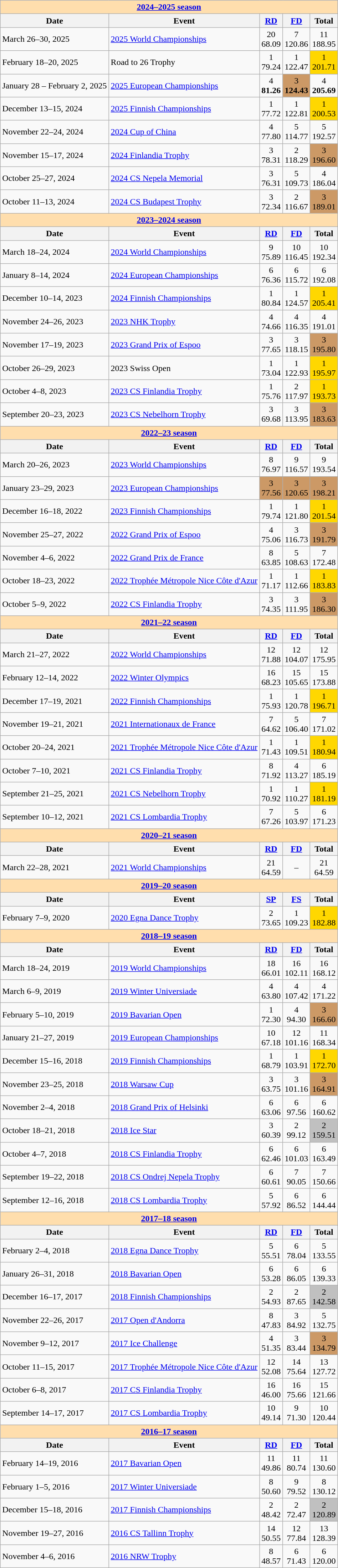<table class="wikitable">
<tr>
<th style="background-color: #ffdead; " colspan=5 align=center><a href='#'><strong>2024–2025 season</strong></a></th>
</tr>
<tr>
<th>Date</th>
<th>Event</th>
<th><a href='#'>RD</a></th>
<th><a href='#'>FD</a></th>
<th>Total</th>
</tr>
<tr>
<td>March 26–30, 2025</td>
<td><a href='#'>2025 World Championships</a></td>
<td align=center>20 <br> 68.09</td>
<td align=center>7 <br> 120.86</td>
<td align=center>11 <br> 188.95</td>
</tr>
<tr>
<td>February 18–20, 2025</td>
<td>Road to 26 Trophy</td>
<td align=center>1 <br> 79.24</td>
<td align=center>1 <br>	122.47</td>
<td align=center bgcolor=gold>1 <br> 201.71</td>
</tr>
<tr>
<td>January 28 – February 2, 2025</td>
<td><a href='#'>2025 European Championships</a></td>
<td align=center>4 <br> <strong>81.26</strong></td>
<td align=center bgcolor=cc9966>3 <br> <strong>124.43</strong></td>
<td align=center>4 <br> <strong>205.69</strong></td>
</tr>
<tr>
<td>December 13–15, 2024</td>
<td><a href='#'>2025 Finnish Championships</a></td>
<td align=center>1 <br> 77.72</td>
<td align=center>1 <br>	122.81</td>
<td align=center bgcolor=gold>1 <br> 200.53</td>
</tr>
<tr>
<td>November 22–24, 2024</td>
<td><a href='#'>2024 Cup of China</a></td>
<td align=center>4 <br> 77.80</td>
<td align=center>5 <br> 114.77</td>
<td align=center>5 <br> 192.57</td>
</tr>
<tr>
<td>November 15–17, 2024</td>
<td><a href='#'>2024 Finlandia Trophy</a></td>
<td align=center>3 <br> 78.31</td>
<td align=center>2 <br> 118.29</td>
<td align=center bgcolor=cc9966>3 <br> 196.60</td>
</tr>
<tr>
<td>October 25–27, 2024</td>
<td><a href='#'>2024 CS Nepela Memorial</a></td>
<td align=center>3 <br> 76.31</td>
<td align=center>5 <br> 109.73</td>
<td align=center>4 <br> 186.04</td>
</tr>
<tr>
<td>October 11–13, 2024</td>
<td><a href='#'>2024 CS Budapest Trophy</a></td>
<td align=center>3 <br> 72.34</td>
<td align=center>2 <br> 116.67</td>
<td align=center bgcolor=cc9966>3 <br> 189.01</td>
</tr>
<tr>
<th style="background-color: #ffdead; " colspan=5 align=center><a href='#'><strong>2023–2024 season</strong></a></th>
</tr>
<tr>
<th>Date</th>
<th>Event</th>
<th><a href='#'>RD</a></th>
<th><a href='#'>FD</a></th>
<th>Total</th>
</tr>
<tr>
<td>March 18–24, 2024</td>
<td><a href='#'>2024 World Championships</a></td>
<td align=center>9 <br> 75.89</td>
<td align=center>10 <br> 116.45</td>
<td align=center>10 <br> 192.34</td>
</tr>
<tr>
<td>January 8–14, 2024</td>
<td><a href='#'>2024 European Championships</a></td>
<td align=center>6 <br> 76.36</td>
<td align=center>6 <br> 115.72</td>
<td align=center>6 <br> 192.08</td>
</tr>
<tr>
<td>December 10–14, 2023</td>
<td><a href='#'>2024 Finnish Championships</a></td>
<td align=center>1 <br> 80.84</td>
<td align=center>1 <br> 124.57</td>
<td align=center bgcolor=gold>1 <br> 205.41</td>
</tr>
<tr>
<td>November 24–26, 2023</td>
<td><a href='#'>2023 NHK Trophy</a></td>
<td align=center>4 <br> 74.66</td>
<td align=center>4 <br> 116.35</td>
<td align=center>4 <br> 191.01</td>
</tr>
<tr>
<td>November 17–19, 2023</td>
<td><a href='#'>2023 Grand Prix of Espoo</a></td>
<td align=center>3 <br> 77.65</td>
<td align=center>3 <br> 118.15</td>
<td align=center bgcolor=cc9966>3 <br> 195.80</td>
</tr>
<tr>
<td>October 26–29, 2023</td>
<td>2023 Swiss Open</td>
<td align=center>1 <br> 73.04</td>
<td align=center>1 <br> 122.93</td>
<td align=center bgcolor=gold>1 <br> 195.97</td>
</tr>
<tr>
<td>October 4–8, 2023</td>
<td><a href='#'>2023 CS Finlandia Trophy</a></td>
<td align=center>1 <br> 75.76</td>
<td align=center>2 <br> 117.97</td>
<td align=center bgcolor=gold>1 <br> 193.73</td>
</tr>
<tr>
<td>September 20–23, 2023</td>
<td><a href='#'>2023 CS Nebelhorn Trophy</a></td>
<td align=center>3 <br> 69.68</td>
<td align=center>3 <br> 113.95</td>
<td align=center bgcolor=cc9966>3 <br> 183.63</td>
</tr>
<tr>
<th style="background-color: #ffdead; " colspan=5 align=center><a href='#'>2022–23 season</a></th>
</tr>
<tr>
<th>Date</th>
<th>Event</th>
<th><a href='#'>RD</a></th>
<th><a href='#'>FD</a></th>
<th>Total</th>
</tr>
<tr>
<td>March 20–26, 2023</td>
<td><a href='#'>2023 World Championships</a></td>
<td align=center>8 <br> 76.97</td>
<td align=center>9 <br> 116.57</td>
<td align=center>9 <br> 193.54</td>
</tr>
<tr>
<td>January 23–29, 2023</td>
<td><a href='#'>2023 European Championships</a></td>
<td align=center bgcolor=cc9966>3 <br> 77.56</td>
<td align=center bgcolor=cc9966>3 <br> 120.65</td>
<td align=center bgcolor=cc9966>3 <br> 198.21</td>
</tr>
<tr>
<td>December 16–18, 2022</td>
<td><a href='#'>2023 Finnish Championships</a></td>
<td align=center>1 <br> 79.74</td>
<td align=center>1 <br> 121.80</td>
<td align=center bgcolor=gold>1 <br> 201.54</td>
</tr>
<tr>
<td>November 25–27, 2022</td>
<td><a href='#'>2022 Grand Prix of Espoo</a></td>
<td align=center>4 <br> 75.06</td>
<td align=center>3 <br> 116.73</td>
<td align=center bgcolor=cc9966>3 <br> 191.79</td>
</tr>
<tr>
<td>November 4–6, 2022</td>
<td><a href='#'>2022 Grand Prix de France</a></td>
<td align=center>8 <br> 63.85</td>
<td align=center>5 <br> 108.63</td>
<td align=center>7 <br> 172.48</td>
</tr>
<tr>
<td>October 18–23, 2022</td>
<td><a href='#'>2022 Trophée Métropole Nice Côte d'Azur</a></td>
<td align=center>1 <br> 71.17</td>
<td align=center>1 <br> 112.66</td>
<td align=center bgcolor=gold>1 <br> 183.83</td>
</tr>
<tr>
<td>October 5–9, 2022</td>
<td><a href='#'>2022 CS Finlandia Trophy</a></td>
<td align=center>3 <br> 74.35</td>
<td align=center>3 <br> 111.95</td>
<td align=center bgcolor=cc9966>3 <br> 186.30</td>
</tr>
<tr>
<th style="background-color: #ffdead;" colspan=5><a href='#'>2021–22 season</a></th>
</tr>
<tr>
<th>Date</th>
<th>Event</th>
<th><a href='#'>RD</a></th>
<th><a href='#'>FD</a></th>
<th>Total</th>
</tr>
<tr>
<td>March 21–27, 2022</td>
<td><a href='#'>2022 World Championships</a></td>
<td align=center>12 <br> 71.88</td>
<td align=center>12 <br> 104.07</td>
<td align=center>12 <br> 175.95</td>
</tr>
<tr>
<td>February 12–14, 2022</td>
<td><a href='#'>2022 Winter Olympics</a></td>
<td align=center>16 <br> 68.23</td>
<td align=center>15 <br> 105.65</td>
<td align=center>15 <br> 173.88</td>
</tr>
<tr>
<td>December 17–19, 2021</td>
<td><a href='#'>2022 Finnish Championships</a></td>
<td align=center>1 <br> 75.93</td>
<td align=center>1 <br> 120.78</td>
<td align=center bgcolor=gold>1 <br> 196.71</td>
</tr>
<tr>
<td>November 19–21, 2021</td>
<td><a href='#'>2021 Internationaux de France</a></td>
<td align=center>7 <br> 64.62</td>
<td align=center>5 <br> 106.40</td>
<td align=center>7 <br> 171.02</td>
</tr>
<tr>
<td>October 20–24, 2021</td>
<td><a href='#'>2021 Trophée Métropole Nice Côte d'Azur</a></td>
<td align=center>1 <br> 71.43</td>
<td align=center>1 <br> 109.51</td>
<td align=center bgcolor=gold>1 <br> 180.94</td>
</tr>
<tr>
<td>October 7–10, 2021</td>
<td><a href='#'>2021 CS Finlandia Trophy</a></td>
<td align=center>8 <br> 71.92</td>
<td align=center>4 <br> 113.27</td>
<td align=center>6 <br> 185.19</td>
</tr>
<tr>
<td>September 21–25, 2021</td>
<td><a href='#'>2021 CS Nebelhorn Trophy</a></td>
<td align=center>1 <br> 70.92</td>
<td align=center>1 <br> 110.27</td>
<td align=center bgcolor=gold>1 <br> 181.19</td>
</tr>
<tr>
<td>September 10–12, 2021</td>
<td><a href='#'>2021 CS Lombardia Trophy</a></td>
<td align=center>7 <br> 67.26</td>
<td align=center>5 <br> 103.97</td>
<td align=center>6 <br> 171.23</td>
</tr>
<tr>
<th style="background-color: #ffdead;" colspan=5><a href='#'>2020–21 season</a></th>
</tr>
<tr>
<th>Date</th>
<th>Event</th>
<th><a href='#'>RD</a></th>
<th><a href='#'>FD</a></th>
<th>Total</th>
</tr>
<tr>
<td>March 22–28, 2021</td>
<td><a href='#'>2021 World Championships</a></td>
<td align=center>21 <br> 64.59</td>
<td align=center>–</td>
<td align=center>21 <br> 64.59</td>
</tr>
<tr>
<th style="background-color: #ffdead;" colspan=5><a href='#'>2019–20 season</a></th>
</tr>
<tr>
<th>Date</th>
<th>Event</th>
<th><a href='#'>SP</a></th>
<th><a href='#'>FS</a></th>
<th>Total</th>
</tr>
<tr>
<td>February 7–9, 2020</td>
<td><a href='#'>2020 Egna Dance Trophy</a></td>
<td align=center>2 <br> 73.65</td>
<td align=center>1 <br> 109.23</td>
<td align=center bgcolor=gold>1 <br> 182.88</td>
</tr>
<tr>
<th style="background-color: #ffdead;" colspan=5><a href='#'>2018–19 season</a></th>
</tr>
<tr>
<th>Date</th>
<th>Event</th>
<th><a href='#'>RD</a></th>
<th><a href='#'>FD</a></th>
<th>Total</th>
</tr>
<tr>
<td>March 18–24, 2019</td>
<td><a href='#'>2019 World Championships</a></td>
<td align=center>18 <br> 66.01</td>
<td align=center>16 <br> 102.11</td>
<td align=center>16 <br> 168.12</td>
</tr>
<tr>
<td>March 6–9, 2019</td>
<td><a href='#'>2019 Winter Universiade</a></td>
<td align=center>4 <br> 63.80</td>
<td align=center>4 <br> 107.42</td>
<td align=center>4 <br> 171.22</td>
</tr>
<tr>
<td>February 5–10, 2019</td>
<td><a href='#'>2019 Bavarian Open</a></td>
<td align=center>1 <br> 72.30</td>
<td align=center>4 <br> 94.30</td>
<td align=center bgcolor=cc9966>3 <br> 166.60</td>
</tr>
<tr>
<td>January 21–27, 2019</td>
<td><a href='#'>2019 European Championships</a></td>
<td align=center>10 <br> 67.18</td>
<td align=center>12 <br> 101.16</td>
<td align=center>11 <br> 168.34</td>
</tr>
<tr>
<td>December 15–16, 2018</td>
<td><a href='#'>2019 Finnish Championships</a></td>
<td align=center>1 <br> 68.79</td>
<td align=center>1 <br> 103.91</td>
<td align=center bgcolor=gold>1 <br> 172.70</td>
</tr>
<tr>
<td>November 23–25, 2018</td>
<td><a href='#'>2018 Warsaw Cup</a></td>
<td align=center>3 <br> 63.75</td>
<td align=center>3 <br> 101.16</td>
<td align=center bgcolor=cc9966>3 <br> 164.91</td>
</tr>
<tr>
<td>November 2–4, 2018</td>
<td><a href='#'>2018 Grand Prix of Helsinki</a></td>
<td align=center>6 <br> 63.06</td>
<td align=center>6 <br> 97.56</td>
<td align=center>6 <br> 160.62</td>
</tr>
<tr>
<td>October 18–21, 2018</td>
<td><a href='#'>2018 Ice Star</a></td>
<td align=center>3 <br> 60.39</td>
<td align=center>2 <br> 99.12</td>
<td align=center bgcolor=silver>2 <br> 159.51</td>
</tr>
<tr>
<td>October 4–7, 2018</td>
<td><a href='#'>2018 CS Finlandia Trophy</a></td>
<td align=center>6 <br> 62.46</td>
<td align=center>6 <br> 101.03</td>
<td align=center>6 <br> 163.49</td>
</tr>
<tr>
<td>September 19–22, 2018</td>
<td><a href='#'>2018 CS Ondrej Nepela Trophy</a></td>
<td align=center>6 <br> 60.61</td>
<td align=center>7 <br> 90.05</td>
<td align=center>7 <br> 150.66</td>
</tr>
<tr>
<td>September 12–16, 2018</td>
<td><a href='#'>2018 CS Lombardia Trophy</a></td>
<td align=center>5 <br> 57.92</td>
<td align=center>6 <br> 86.52</td>
<td align=center>6 <br> 144.44</td>
</tr>
<tr>
<th style="background-color: #ffdead;" colspan=5><a href='#'>2017–18 season</a></th>
</tr>
<tr>
<th>Date</th>
<th>Event</th>
<th><a href='#'>RD</a></th>
<th><a href='#'>FD</a></th>
<th>Total</th>
</tr>
<tr>
<td>February 2–4, 2018</td>
<td><a href='#'>2018 Egna Dance Trophy</a></td>
<td align=center>5 <br> 55.51</td>
<td align=center>6 <br> 78.04</td>
<td align=center>5 <br> 133.55</td>
</tr>
<tr>
<td>January 26–31, 2018</td>
<td><a href='#'>2018 Bavarian Open</a></td>
<td align=center>6 <br> 53.28</td>
<td align=center>6 <br> 86.05</td>
<td align=center>6 <br> 139.33</td>
</tr>
<tr>
<td>December 16–17, 2017</td>
<td><a href='#'>2018 Finnish Championships</a></td>
<td align=center>2 <br> 54.93</td>
<td align=center>2 <br> 87.65</td>
<td align=center bgcolor=silver>2 <br> 142.58</td>
</tr>
<tr>
<td>November 22–26, 2017</td>
<td><a href='#'>2017 Open d'Andorra</a></td>
<td align=center>8 <br> 47.83</td>
<td align=center>3 <br> 84.92</td>
<td align=center>5 <br> 132.75</td>
</tr>
<tr>
<td>November 9–12, 2017</td>
<td><a href='#'>2017 Ice Challenge</a></td>
<td align=center>4 <br> 51.35</td>
<td align=center>3 <br> 83.44</td>
<td align=center bgcolor=cc9966>3 <br> 134.79</td>
</tr>
<tr>
<td>October 11–15, 2017</td>
<td><a href='#'>2017 Trophée Métropole Nice Côte d'Azur</a></td>
<td align=center>12 <br> 52.08</td>
<td align=center>14 <br> 75.64</td>
<td align=center>13 <br> 127.72</td>
</tr>
<tr>
<td>October 6–8, 2017</td>
<td><a href='#'>2017 CS Finlandia Trophy</a></td>
<td align=center>16 <br> 46.00</td>
<td align=center>16 <br> 75.66</td>
<td align=center>15 <br> 121.66</td>
</tr>
<tr>
<td>September 14–17, 2017</td>
<td><a href='#'>2017 CS Lombardia Trophy</a></td>
<td align=center>10 <br> 49.14</td>
<td align=center>9 <br> 71.30</td>
<td align=center>10 <br> 120.44</td>
</tr>
<tr>
<th style="background-color: #ffdead;" colspan=5><a href='#'>2016–17 season</a></th>
</tr>
<tr>
<th>Date</th>
<th>Event</th>
<th><a href='#'>RD</a></th>
<th><a href='#'>FD</a></th>
<th>Total</th>
</tr>
<tr>
<td>February 14–19, 2016</td>
<td><a href='#'>2017 Bavarian Open</a></td>
<td align=center>11 <br> 49.86</td>
<td align=center>11 <br> 80.74</td>
<td align=center>11 <br> 130.60</td>
</tr>
<tr>
<td>February 1–5, 2016</td>
<td><a href='#'>2017 Winter Universiade</a></td>
<td align=center>8 <br> 50.60</td>
<td align=center>9 <br> 79.52</td>
<td align=center>8 <br> 130.12</td>
</tr>
<tr>
<td>December 15–18, 2016</td>
<td><a href='#'>2017 Finnish Championships</a></td>
<td align=center>2 <br> 48.42</td>
<td align=center>2 <br> 72.47</td>
<td align=center bgcolor=silver>2 <br> 120.89</td>
</tr>
<tr>
<td>November 19–27, 2016</td>
<td><a href='#'>2016 CS Tallinn Trophy</a></td>
<td align=center>14 <br> 50.55</td>
<td align=center>12 <br> 77.84</td>
<td align=center>13 <br> 128.39</td>
</tr>
<tr>
<td>November 4–6, 2016</td>
<td><a href='#'>2016 NRW Trophy</a></td>
<td align=center>8 <br> 48.57</td>
<td align=center>6 <br> 71.43</td>
<td align=center>6 <br> 120.00</td>
</tr>
</table>
